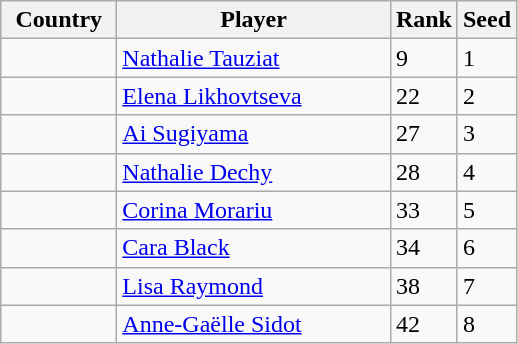<table class="sortable wikitable">
<tr>
<th width="70">Country</th>
<th width="175">Player</th>
<th>Rank</th>
<th>Seed</th>
</tr>
<tr>
<td></td>
<td><a href='#'>Nathalie Tauziat</a></td>
<td>9</td>
<td>1</td>
</tr>
<tr>
<td></td>
<td><a href='#'>Elena Likhovtseva</a></td>
<td>22</td>
<td>2</td>
</tr>
<tr>
<td></td>
<td><a href='#'>Ai Sugiyama</a></td>
<td>27</td>
<td>3</td>
</tr>
<tr>
<td></td>
<td><a href='#'>Nathalie Dechy</a></td>
<td>28</td>
<td>4</td>
</tr>
<tr>
<td></td>
<td><a href='#'>Corina Morariu</a></td>
<td>33</td>
<td>5</td>
</tr>
<tr>
<td></td>
<td><a href='#'>Cara Black</a></td>
<td>34</td>
<td>6</td>
</tr>
<tr>
<td></td>
<td><a href='#'>Lisa Raymond</a></td>
<td>38</td>
<td>7</td>
</tr>
<tr>
<td></td>
<td><a href='#'>Anne-Gaëlle Sidot</a></td>
<td>42</td>
<td>8</td>
</tr>
</table>
